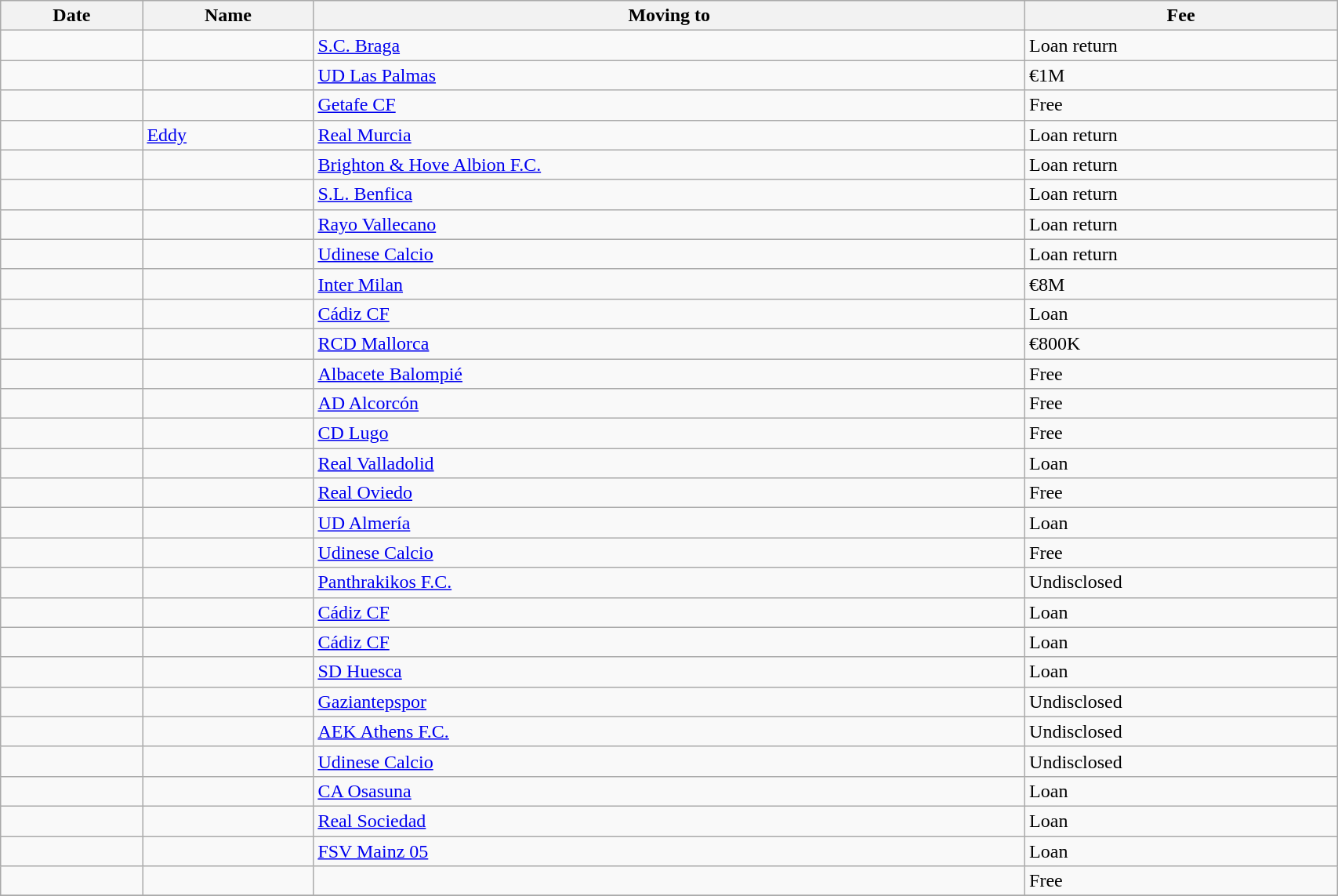<table class="wikitable sortable" width=90%>
<tr>
<th>Date</th>
<th>Name</th>
<th>Moving to</th>
<th>Fee</th>
</tr>
<tr>
<td></td>
<td> </td>
<td> <a href='#'>S.C. Braga</a></td>
<td>Loan return</td>
</tr>
<tr>
<td></td>
<td> </td>
<td> <a href='#'>UD Las Palmas</a></td>
<td>€1M</td>
</tr>
<tr>
<td></td>
<td> </td>
<td> <a href='#'>Getafe CF</a></td>
<td>Free</td>
</tr>
<tr>
<td></td>
<td> <a href='#'>Eddy</a></td>
<td> <a href='#'>Real Murcia</a></td>
<td>Loan return</td>
</tr>
<tr>
<td></td>
<td> </td>
<td> <a href='#'>Brighton & Hove Albion F.C.</a></td>
<td>Loan return</td>
</tr>
<tr>
<td></td>
<td> </td>
<td> <a href='#'>S.L. Benfica</a></td>
<td>Loan return</td>
</tr>
<tr>
<td></td>
<td> </td>
<td> <a href='#'>Rayo Vallecano</a></td>
<td>Loan return</td>
</tr>
<tr>
<td></td>
<td> </td>
<td> <a href='#'>Udinese Calcio</a></td>
<td>Loan return</td>
</tr>
<tr>
<td></td>
<td> </td>
<td> <a href='#'>Inter Milan</a></td>
<td>€8M</td>
</tr>
<tr>
<td></td>
<td> </td>
<td> <a href='#'>Cádiz CF</a></td>
<td>Loan</td>
</tr>
<tr>
<td></td>
<td> </td>
<td> <a href='#'>RCD Mallorca</a></td>
<td>€800K</td>
</tr>
<tr>
<td></td>
<td> </td>
<td> <a href='#'>Albacete Balompié</a></td>
<td>Free</td>
</tr>
<tr>
<td></td>
<td> </td>
<td> <a href='#'>AD Alcorcón</a></td>
<td>Free</td>
</tr>
<tr>
<td></td>
<td> </td>
<td> <a href='#'>CD Lugo</a></td>
<td>Free</td>
</tr>
<tr>
<td></td>
<td> </td>
<td> <a href='#'>Real Valladolid</a></td>
<td>Loan</td>
</tr>
<tr>
<td></td>
<td> </td>
<td> <a href='#'>Real Oviedo</a></td>
<td>Free</td>
</tr>
<tr>
<td></td>
<td> </td>
<td> <a href='#'>UD Almería</a></td>
<td>Loan</td>
</tr>
<tr>
<td></td>
<td> </td>
<td> <a href='#'>Udinese Calcio</a></td>
<td>Free</td>
</tr>
<tr>
<td></td>
<td> </td>
<td> <a href='#'>Panthrakikos F.C.</a></td>
<td>Undisclosed</td>
</tr>
<tr>
<td></td>
<td> </td>
<td> <a href='#'>Cádiz CF</a></td>
<td>Loan</td>
</tr>
<tr>
<td></td>
<td> </td>
<td> <a href='#'>Cádiz CF</a></td>
<td>Loan</td>
</tr>
<tr>
<td></td>
<td> </td>
<td> <a href='#'>SD Huesca</a></td>
<td>Loan</td>
</tr>
<tr>
<td></td>
<td> </td>
<td> <a href='#'>Gaziantepspor</a></td>
<td>Undisclosed</td>
</tr>
<tr>
<td></td>
<td> </td>
<td> <a href='#'>AEK Athens F.C.</a></td>
<td>Undisclosed</td>
</tr>
<tr>
<td></td>
<td> </td>
<td> <a href='#'>Udinese Calcio</a></td>
<td>Undisclosed</td>
</tr>
<tr>
<td></td>
<td> </td>
<td> <a href='#'>CA Osasuna</a></td>
<td>Loan</td>
</tr>
<tr>
<td></td>
<td> </td>
<td> <a href='#'>Real Sociedad</a></td>
<td>Loan</td>
</tr>
<tr>
<td></td>
<td> </td>
<td> <a href='#'>FSV Mainz 05</a></td>
<td>Loan</td>
</tr>
<tr>
<td></td>
<td> </td>
<td> </td>
<td>Free</td>
</tr>
<tr>
</tr>
</table>
